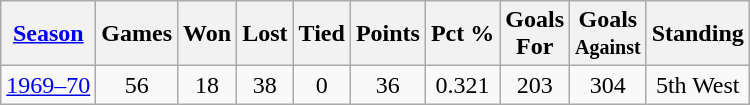<table class="wikitable" style="text-align: center;">
<tr>
<th><a href='#'>Season</a></th>
<th>Games</th>
<th>Won</th>
<th>Lost</th>
<th>Tied</th>
<th>Points</th>
<th>Pct %</th>
<th>Goals<br>For</th>
<th>Goals<br><small>Against</small></th>
<th>Standing</th>
</tr>
<tr>
<td><a href='#'>1969–70</a></td>
<td>56</td>
<td>18</td>
<td>38</td>
<td>0</td>
<td>36</td>
<td>0.321</td>
<td>203</td>
<td>304</td>
<td>5th West</td>
</tr>
</table>
